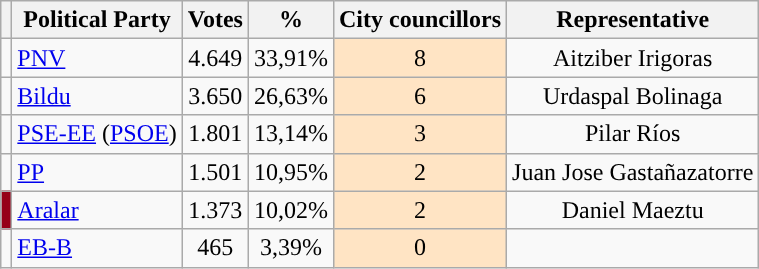<table class="wikitable">
<tr ---->
<th></th>
<th>Political Party</th>
<th>Votes</th>
<th>%</th>
<th>City councillors</th>
<th>Representative</th>
</tr>
<tr ---->
<td></td>
<td><a href='#'>PNV</a></td>
<td align="center">4.649</td>
<td align="center">33,91%</td>
<td align="center" bgcolor="#FFE4C4">8</td>
<td align="center">Aitziber Irigoras</td>
</tr>
<tr ---->
<td></td>
<td><a href='#'>Bildu</a></td>
<td align="center">3.650</td>
<td align="center">26,63%</td>
<td align="center" bgcolor="#FFE4C4">6</td>
<td align="center">Urdaspal Bolinaga</td>
</tr>
<tr ---->
<td></td>
<td><a href='#'>PSE-EE</a> (<a href='#'>PSOE</a>)</td>
<td align="center">1.801</td>
<td align="center">13,14%</td>
<td align="center" bgcolor="#FFE4C4">3</td>
<td align="center">Pilar Ríos</td>
</tr>
<tr ---->
<td></td>
<td><a href='#'>PP</a></td>
<td align="center">1.501</td>
<td align="center">10,95%</td>
<td align="center" bgcolor="#FFE4C4">2</td>
<td align="center">Juan Jose Gastañazatorre</td>
</tr>
<tr ---->
<td bgcolor="#960018"></td>
<td><a href='#'>Aralar</a></td>
<td align="center">1.373</td>
<td align="center">10,02%</td>
<td align="center" bgcolor="#FFE4C4">2</td>
<td align="center">Daniel Maeztu</td>
</tr>
<tr ---->
<td></td>
<td><a href='#'>EB-B</a></td>
<td align="center">465</td>
<td align="center">3,39%</td>
<td align="center" bgcolor="#FFE4C4">0</td>
<td align="center"></td>
</tr>
</table>
